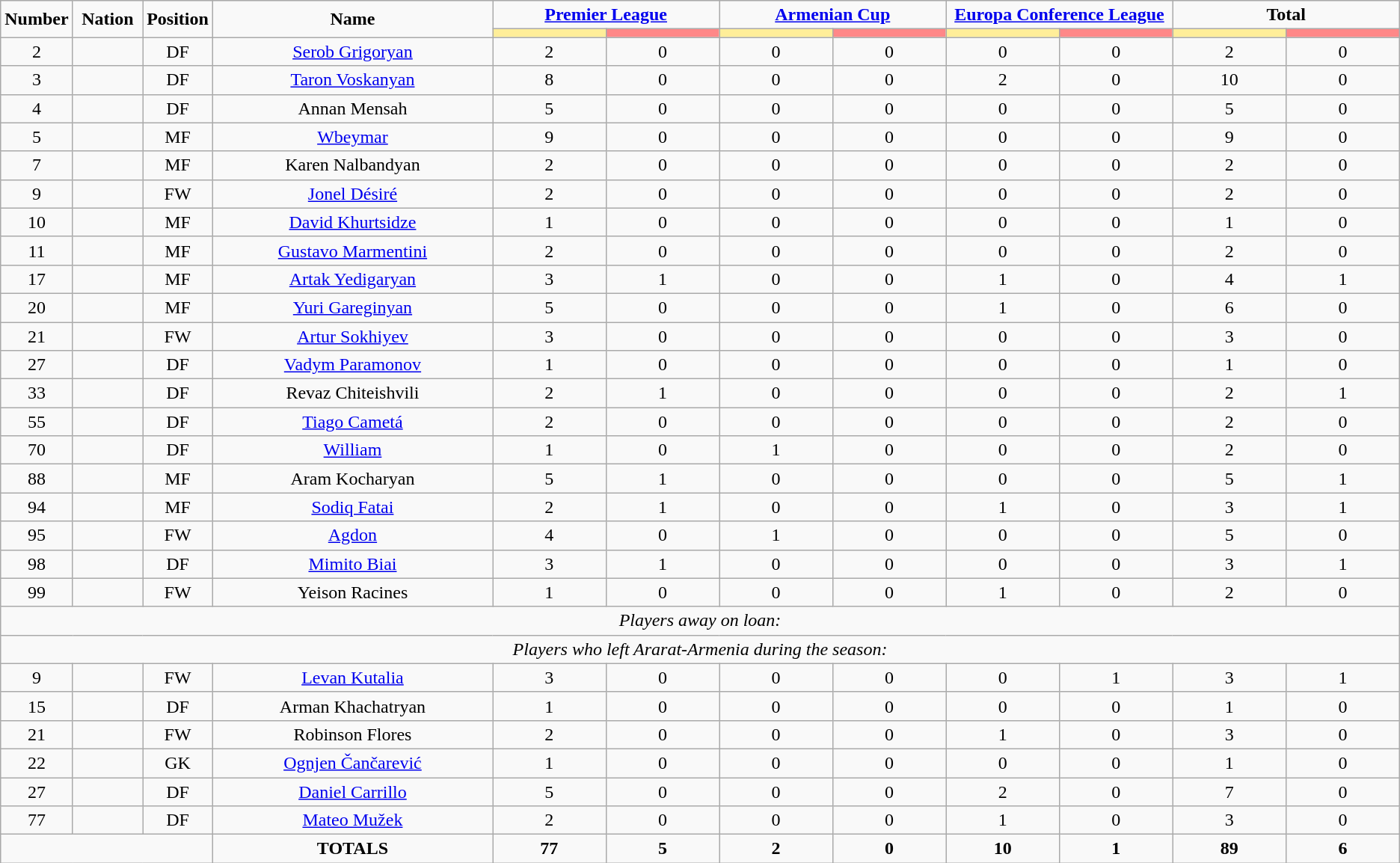<table class="wikitable" style="text-align:center;">
<tr>
<td rowspan="2"  style="width:5%; text-align:center;"><strong>Number</strong></td>
<td rowspan="2"  style="width:5%; text-align:center;"><strong>Nation</strong></td>
<td rowspan="2"  style="width:5%; text-align:center;"><strong>Position</strong></td>
<td rowspan="2"  style="width:20%; text-align:center;"><strong>Name</strong></td>
<td colspan="2" style="text-align:center;"><strong><a href='#'>Premier League</a></strong></td>
<td colspan="2" style="text-align:center;"><strong><a href='#'>Armenian Cup</a></strong></td>
<td colspan="2" style="text-align:center;"><strong><a href='#'>Europa Conference League</a></strong></td>
<td colspan="2" style="text-align:center;"><strong>Total</strong></td>
</tr>
<tr>
<th style="width:60px; background:#fe9;"></th>
<th style="width:60px; background:#ff8888;"></th>
<th style="width:60px; background:#fe9;"></th>
<th style="width:60px; background:#ff8888;"></th>
<th style="width:60px; background:#fe9;"></th>
<th style="width:60px; background:#ff8888;"></th>
<th style="width:60px; background:#fe9;"></th>
<th style="width:60px; background:#ff8888;"></th>
</tr>
<tr>
<td>2</td>
<td></td>
<td>DF</td>
<td><a href='#'>Serob Grigoryan</a></td>
<td>2</td>
<td>0</td>
<td>0</td>
<td>0</td>
<td>0</td>
<td>0</td>
<td>2</td>
<td>0</td>
</tr>
<tr>
<td>3</td>
<td></td>
<td>DF</td>
<td><a href='#'>Taron Voskanyan</a></td>
<td>8</td>
<td>0</td>
<td>0</td>
<td>0</td>
<td>2</td>
<td>0</td>
<td>10</td>
<td>0</td>
</tr>
<tr>
<td>4</td>
<td></td>
<td>DF</td>
<td>Annan Mensah</td>
<td>5</td>
<td>0</td>
<td>0</td>
<td>0</td>
<td>0</td>
<td>0</td>
<td>5</td>
<td>0</td>
</tr>
<tr>
<td>5</td>
<td></td>
<td>MF</td>
<td><a href='#'>Wbeymar</a></td>
<td>9</td>
<td>0</td>
<td>0</td>
<td>0</td>
<td>0</td>
<td>0</td>
<td>9</td>
<td>0</td>
</tr>
<tr>
<td>7</td>
<td></td>
<td>MF</td>
<td>Karen Nalbandyan</td>
<td>2</td>
<td>0</td>
<td>0</td>
<td>0</td>
<td>0</td>
<td>0</td>
<td>2</td>
<td>0</td>
</tr>
<tr>
<td>9</td>
<td></td>
<td>FW</td>
<td><a href='#'>Jonel Désiré</a></td>
<td>2</td>
<td>0</td>
<td>0</td>
<td>0</td>
<td>0</td>
<td>0</td>
<td>2</td>
<td>0</td>
</tr>
<tr>
<td>10</td>
<td></td>
<td>MF</td>
<td><a href='#'>David Khurtsidze</a></td>
<td>1</td>
<td>0</td>
<td>0</td>
<td>0</td>
<td>0</td>
<td>0</td>
<td>1</td>
<td>0</td>
</tr>
<tr>
<td>11</td>
<td></td>
<td>MF</td>
<td><a href='#'>Gustavo Marmentini</a></td>
<td>2</td>
<td>0</td>
<td>0</td>
<td>0</td>
<td>0</td>
<td>0</td>
<td>2</td>
<td>0</td>
</tr>
<tr>
<td>17</td>
<td></td>
<td>MF</td>
<td><a href='#'>Artak Yedigaryan</a></td>
<td>3</td>
<td>1</td>
<td>0</td>
<td>0</td>
<td>1</td>
<td>0</td>
<td>4</td>
<td>1</td>
</tr>
<tr>
<td>20</td>
<td></td>
<td>MF</td>
<td><a href='#'>Yuri Gareginyan</a></td>
<td>5</td>
<td>0</td>
<td>0</td>
<td>0</td>
<td>1</td>
<td>0</td>
<td>6</td>
<td>0</td>
</tr>
<tr>
<td>21</td>
<td></td>
<td>FW</td>
<td><a href='#'>Artur Sokhiyev</a></td>
<td>3</td>
<td>0</td>
<td>0</td>
<td>0</td>
<td>0</td>
<td>0</td>
<td>3</td>
<td>0</td>
</tr>
<tr>
<td>27</td>
<td></td>
<td>DF</td>
<td><a href='#'>Vadym Paramonov</a></td>
<td>1</td>
<td>0</td>
<td>0</td>
<td>0</td>
<td>0</td>
<td>0</td>
<td>1</td>
<td>0</td>
</tr>
<tr>
<td>33</td>
<td></td>
<td>DF</td>
<td>Revaz Chiteishvili</td>
<td>2</td>
<td>1</td>
<td>0</td>
<td>0</td>
<td>0</td>
<td>0</td>
<td>2</td>
<td>1</td>
</tr>
<tr>
<td>55</td>
<td></td>
<td>DF</td>
<td><a href='#'>Tiago Cametá</a></td>
<td>2</td>
<td>0</td>
<td>0</td>
<td>0</td>
<td>0</td>
<td>0</td>
<td>2</td>
<td>0</td>
</tr>
<tr>
<td>70</td>
<td></td>
<td>DF</td>
<td><a href='#'>William</a></td>
<td>1</td>
<td>0</td>
<td>1</td>
<td>0</td>
<td>0</td>
<td>0</td>
<td>2</td>
<td>0</td>
</tr>
<tr>
<td>88</td>
<td></td>
<td>MF</td>
<td>Aram Kocharyan</td>
<td>5</td>
<td>1</td>
<td>0</td>
<td>0</td>
<td>0</td>
<td>0</td>
<td>5</td>
<td>1</td>
</tr>
<tr>
<td>94</td>
<td></td>
<td>MF</td>
<td><a href='#'>Sodiq Fatai</a></td>
<td>2</td>
<td>1</td>
<td>0</td>
<td>0</td>
<td>1</td>
<td>0</td>
<td>3</td>
<td>1</td>
</tr>
<tr>
<td>95</td>
<td></td>
<td>FW</td>
<td><a href='#'>Agdon</a></td>
<td>4</td>
<td>0</td>
<td>1</td>
<td>0</td>
<td>0</td>
<td>0</td>
<td>5</td>
<td>0</td>
</tr>
<tr>
<td>98</td>
<td></td>
<td>DF</td>
<td><a href='#'>Mimito Biai</a></td>
<td>3</td>
<td>1</td>
<td>0</td>
<td>0</td>
<td>0</td>
<td>0</td>
<td>3</td>
<td>1</td>
</tr>
<tr>
<td>99</td>
<td></td>
<td>FW</td>
<td>Yeison Racines</td>
<td>1</td>
<td>0</td>
<td>0</td>
<td>0</td>
<td>1</td>
<td>0</td>
<td>2</td>
<td>0</td>
</tr>
<tr>
<td colspan="16"><em>Players away on loan:</em></td>
</tr>
<tr>
<td colspan="16"><em>Players who left Ararat-Armenia during the season:</em></td>
</tr>
<tr>
<td>9</td>
<td></td>
<td>FW</td>
<td><a href='#'>Levan Kutalia</a></td>
<td>3</td>
<td>0</td>
<td>0</td>
<td>0</td>
<td>0</td>
<td>1</td>
<td>3</td>
<td>1</td>
</tr>
<tr>
<td>15</td>
<td></td>
<td>DF</td>
<td>Arman Khachatryan</td>
<td>1</td>
<td>0</td>
<td>0</td>
<td>0</td>
<td>0</td>
<td>0</td>
<td>1</td>
<td>0</td>
</tr>
<tr>
<td>21</td>
<td></td>
<td>FW</td>
<td>Robinson Flores</td>
<td>2</td>
<td>0</td>
<td>0</td>
<td>0</td>
<td>1</td>
<td>0</td>
<td>3</td>
<td>0</td>
</tr>
<tr>
<td>22</td>
<td></td>
<td>GK</td>
<td><a href='#'>Ognjen Čančarević</a></td>
<td>1</td>
<td>0</td>
<td>0</td>
<td>0</td>
<td>0</td>
<td>0</td>
<td>1</td>
<td>0</td>
</tr>
<tr>
<td>27</td>
<td></td>
<td>DF</td>
<td><a href='#'>Daniel Carrillo</a></td>
<td>5</td>
<td>0</td>
<td>0</td>
<td>0</td>
<td>2</td>
<td>0</td>
<td>7</td>
<td>0</td>
</tr>
<tr>
<td>77</td>
<td></td>
<td>DF</td>
<td><a href='#'>Mateo Mužek</a></td>
<td>2</td>
<td>0</td>
<td>0</td>
<td>0</td>
<td>1</td>
<td>0</td>
<td>3</td>
<td>0</td>
</tr>
<tr>
<td colspan="3"></td>
<td><strong>TOTALS</strong></td>
<td><strong>77</strong></td>
<td><strong>5</strong></td>
<td><strong>2</strong></td>
<td><strong>0</strong></td>
<td><strong>10</strong></td>
<td><strong>1</strong></td>
<td><strong>89</strong></td>
<td><strong>6</strong></td>
</tr>
</table>
